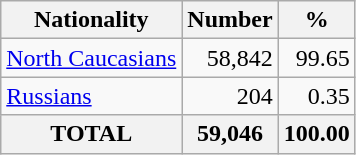<table class="wikitable sortable">
<tr>
<th>Nationality</th>
<th>Number</th>
<th>%</th>
</tr>
<tr>
<td><a href='#'>North Caucasians</a></td>
<td align="right">58,842</td>
<td align="right">99.65</td>
</tr>
<tr>
<td><a href='#'>Russians</a></td>
<td align="right">204</td>
<td align="right">0.35</td>
</tr>
<tr>
<th>TOTAL</th>
<th>59,046</th>
<th>100.00</th>
</tr>
</table>
